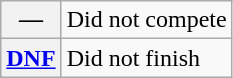<table class="wikitable">
<tr>
<th scope="row">—</th>
<td>Did not compete</td>
</tr>
<tr>
<th scope="row"><a href='#'>DNF</a></th>
<td>Did not finish</td>
</tr>
</table>
